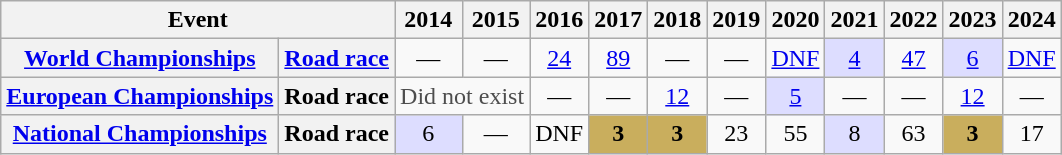<table class="wikitable plainrowheaders">
<tr>
<th scope="col" colspan=2>Event</th>
<th scope="col">2014</th>
<th scope="col">2015</th>
<th scope="col">2016</th>
<th scope="col">2017</th>
<th scope="col">2018</th>
<th scope="col">2019</th>
<th scope="col">2020</th>
<th scope="col">2021</th>
<th scope="col">2022</th>
<th scope="col">2023</th>
<th scope="col">2024</th>
</tr>
<tr style="text-align:center;">
<th scope="row"> <a href='#'>World Championships</a></th>
<th scope="row"><a href='#'>Road race</a></th>
<td>—</td>
<td>—</td>
<td><a href='#'>24</a></td>
<td><a href='#'>89</a></td>
<td>—</td>
<td>—</td>
<td><a href='#'>DNF</a></td>
<td style="background:#ddf;"><a href='#'>4</a></td>
<td><a href='#'>47</a></td>
<td style="background:#ddf;"><a href='#'>6</a></td>
<td><a href='#'>DNF</a></td>
</tr>
<tr style="text-align:center;">
<th scope="row"> <a href='#'>European Championships</a></th>
<th scope="row">Road race</th>
<td style="color:#4d4d4d;" colspan=2>Did not exist</td>
<td>—</td>
<td>—</td>
<td><a href='#'>12</a></td>
<td>—</td>
<td style="background:#ddf;"><a href='#'>5</a></td>
<td>—</td>
<td>—</td>
<td><a href='#'>12</a></td>
<td>—</td>
</tr>
<tr style="text-align:center;">
<th scope="row"> <a href='#'>National Championships</a></th>
<th scope="row">Road race</th>
<td style="background:#ddf;">6</td>
<td>—</td>
<td>DNF</td>
<td style="background:#C9AE5D;"><strong>3</strong></td>
<td style="background:#C9AE5D;"><strong>3</strong></td>
<td>23</td>
<td>55</td>
<td style="background:#ddf;">8</td>
<td>63</td>
<td style="background:#C9AE5D;"><strong>3</strong></td>
<td>17</td>
</tr>
</table>
